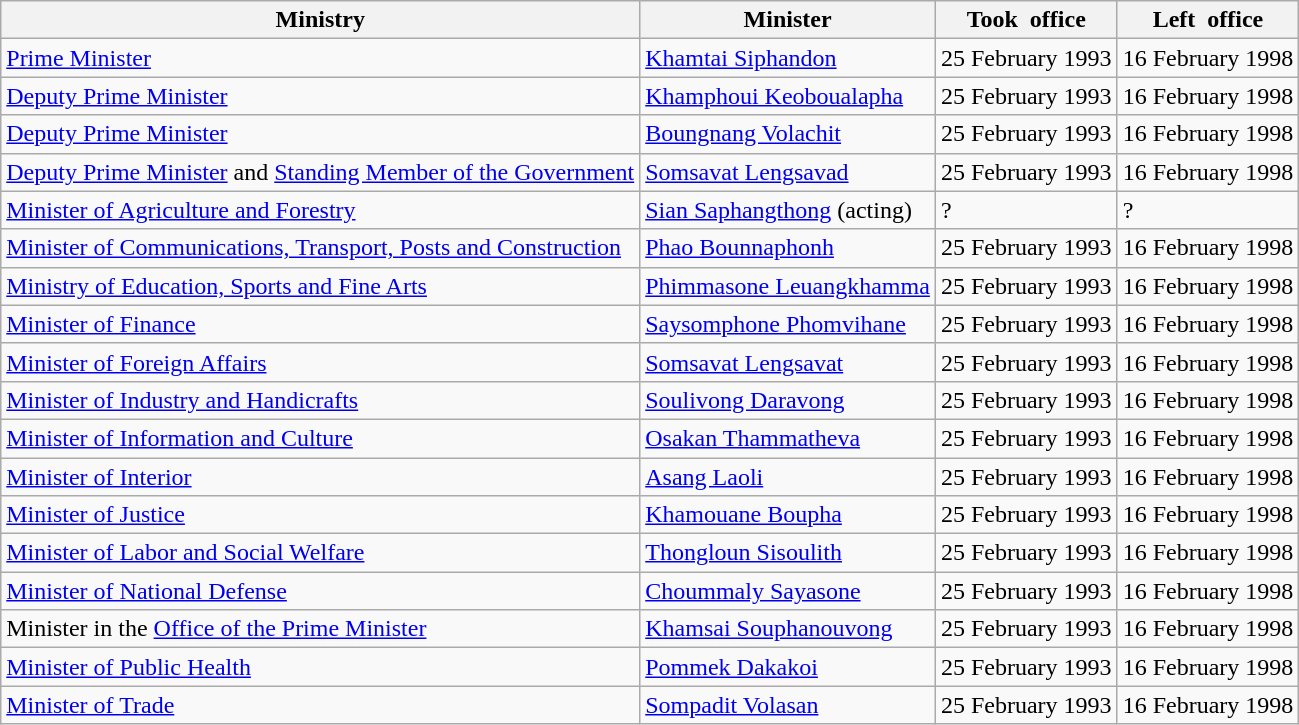<table class="wikitable">
<tr>
<th>Ministry</th>
<th>Minister</th>
<th>Took office</th>
<th>Left office</th>
</tr>
<tr>
<td><a href='#'>Prime Minister</a></td>
<td><a href='#'>Khamtai Siphandon</a></td>
<td>25 February 1993</td>
<td>16 February 1998</td>
</tr>
<tr>
<td><a href='#'>Deputy Prime Minister</a></td>
<td><a href='#'>Khamphoui Keoboualapha</a></td>
<td>25 February 1993</td>
<td>16 February 1998</td>
</tr>
<tr>
<td><a href='#'>Deputy Prime Minister</a></td>
<td><a href='#'>Boungnang Volachit</a></td>
<td>25 February 1993</td>
<td>16 February 1998</td>
</tr>
<tr>
<td><a href='#'>Deputy Prime Minister</a> and <a href='#'>Standing Member of the Government</a></td>
<td><a href='#'>Somsavat Lengsavad</a></td>
<td>25 February 1993</td>
<td>16 February 1998</td>
</tr>
<tr>
<td><a href='#'>Minister of Agriculture and Forestry</a></td>
<td><a href='#'>Sian Saphangthong</a> (acting)</td>
<td>?</td>
<td>?</td>
</tr>
<tr>
<td><a href='#'>Minister of Communications, Transport, Posts and Construction</a></td>
<td><a href='#'>Phao Bounnaphonh</a></td>
<td>25 February 1993</td>
<td>16 February 1998</td>
</tr>
<tr>
<td><a href='#'>Ministry of Education, Sports and Fine Arts</a></td>
<td><a href='#'>Phimmasone Leuangkhamma</a></td>
<td>25 February 1993</td>
<td>16 February 1998</td>
</tr>
<tr>
<td><a href='#'>Minister of Finance</a></td>
<td><a href='#'>Saysomphone Phomvihane</a></td>
<td>25 February 1993</td>
<td>16 February 1998</td>
</tr>
<tr>
<td><a href='#'>Minister of Foreign Affairs</a></td>
<td><a href='#'>Somsavat Lengsavat</a></td>
<td>25 February 1993</td>
<td>16 February 1998</td>
</tr>
<tr>
<td><a href='#'>Minister of Industry and Handicrafts</a></td>
<td><a href='#'>Soulivong Daravong</a></td>
<td>25 February 1993</td>
<td>16 February 1998</td>
</tr>
<tr>
<td><a href='#'>Minister of Information and Culture</a></td>
<td><a href='#'>Osakan Thammatheva</a></td>
<td>25 February 1993</td>
<td>16 February 1998</td>
</tr>
<tr>
<td><a href='#'>Minister of Interior</a></td>
<td><a href='#'>Asang Laoli</a></td>
<td>25 February 1993</td>
<td>16 February 1998</td>
</tr>
<tr>
<td><a href='#'>Minister of Justice</a></td>
<td><a href='#'>Khamouane Boupha</a></td>
<td>25 February 1993</td>
<td>16 February 1998</td>
</tr>
<tr>
<td><a href='#'>Minister of Labor and Social Welfare</a></td>
<td><a href='#'>Thongloun Sisoulith</a></td>
<td>25 February 1993</td>
<td>16 February 1998</td>
</tr>
<tr>
<td><a href='#'>Minister of National Defense</a></td>
<td><a href='#'>Choummaly Sayasone</a></td>
<td>25 February 1993</td>
<td>16 February 1998</td>
</tr>
<tr>
<td>Minister in the <a href='#'>Office of the Prime Minister</a></td>
<td><a href='#'>Khamsai Souphanouvong</a></td>
<td>25 February 1993</td>
<td>16 February 1998</td>
</tr>
<tr>
<td><a href='#'>Minister of Public Health</a></td>
<td><a href='#'>Pommek Dakakoi</a></td>
<td>25 February 1993</td>
<td>16 February 1998</td>
</tr>
<tr>
<td><a href='#'>Minister of Trade</a></td>
<td><a href='#'>Sompadit Volasan</a></td>
<td>25 February 1993</td>
<td>16 February 1998</td>
</tr>
</table>
